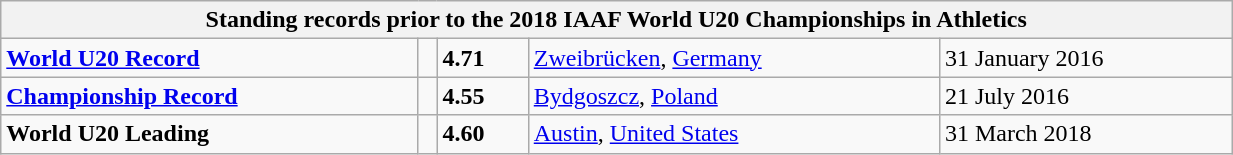<table class="wikitable" width=65%>
<tr>
<th colspan="5">Standing records prior to the 2018 IAAF World U20 Championships in Athletics</th>
</tr>
<tr>
<td><strong><a href='#'>World U20 Record</a></strong></td>
<td></td>
<td><strong>4.71</strong></td>
<td><a href='#'>Zweibrücken</a>, <a href='#'>Germany</a></td>
<td>31 January 2016</td>
</tr>
<tr>
<td><strong><a href='#'>Championship Record</a></strong></td>
<td></td>
<td><strong>4.55</strong></td>
<td><a href='#'>Bydgoszcz</a>, <a href='#'>Poland</a></td>
<td>21 July 2016</td>
</tr>
<tr>
<td><strong>World U20 Leading</strong></td>
<td></td>
<td><strong>4.60</strong></td>
<td><a href='#'>Austin</a>, <a href='#'>United States</a></td>
<td>31 March 2018</td>
</tr>
</table>
